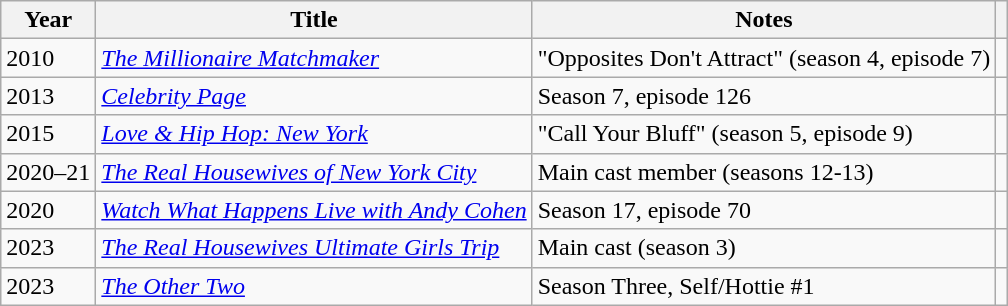<table class="wikitable sortable">
<tr>
<th scope="col">Year</th>
<th scope="col">Title</th>
<th scope="col">Notes</th>
<th scope="col" class="unsortable"></th>
</tr>
<tr>
<td>2010</td>
<td><em><a href='#'>The Millionaire Matchmaker</a></em></td>
<td>"Opposites Don't Attract" (season 4, episode 7)</td>
<td></td>
</tr>
<tr>
<td>2013</td>
<td><em><a href='#'>Celebrity Page</a></em></td>
<td>Season 7, episode 126</td>
<td></td>
</tr>
<tr>
<td>2015</td>
<td><em><a href='#'>Love & Hip Hop: New York</a></em></td>
<td>"Call Your Bluff" (season 5, episode 9)</td>
<td></td>
</tr>
<tr>
<td>2020–21</td>
<td><em><a href='#'>The Real Housewives of New York City</a></em></td>
<td>Main cast member (seasons 12-13)</td>
<td></td>
</tr>
<tr>
<td>2020</td>
<td><em><a href='#'>Watch What Happens Live with Andy Cohen</a></em></td>
<td>Season 17, episode 70</td>
</tr>
<tr>
<td>2023</td>
<td><em><a href='#'>The Real Housewives Ultimate Girls Trip</a></em></td>
<td>Main cast (season 3)</td>
<td></td>
</tr>
<tr>
<td>2023</td>
<td><em><a href='#'>The Other Two</a></em></td>
<td>Season Three, Self/Hottie #1</td>
</tr>
</table>
